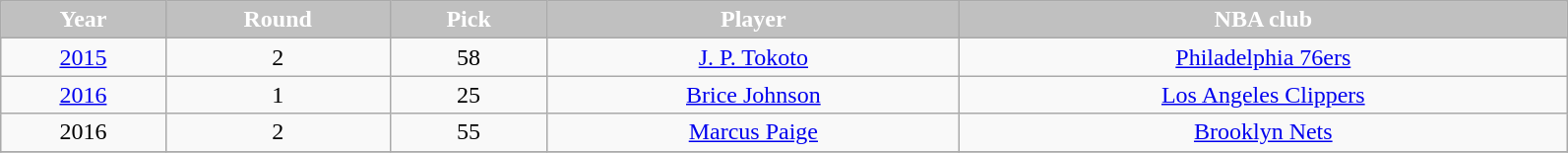<table class="wikitable" width="84%">
<tr align="center"  style="background:silver;color:white;">
<td><strong>Year</strong></td>
<td><strong>Round</strong></td>
<td><strong>Pick</strong></td>
<td><strong>Player</strong></td>
<td><strong>NBA club</strong></td>
</tr>
<tr align="center" bgcolor="">
<td><a href='#'>2015</a></td>
<td>2</td>
<td>58</td>
<td><a href='#'>J. P. Tokoto</a></td>
<td><a href='#'>Philadelphia 76ers</a></td>
</tr>
<tr align="center" bgcolor="">
<td><a href='#'>2016</a></td>
<td>1</td>
<td>25</td>
<td><a href='#'>Brice Johnson</a></td>
<td><a href='#'>Los Angeles Clippers</a></td>
</tr>
<tr align="center" bgcolor="">
<td>2016</td>
<td>2</td>
<td>55</td>
<td><a href='#'>Marcus Paige</a></td>
<td><a href='#'>Brooklyn Nets</a></td>
</tr>
<tr align="center" bgcolor="">
</tr>
</table>
